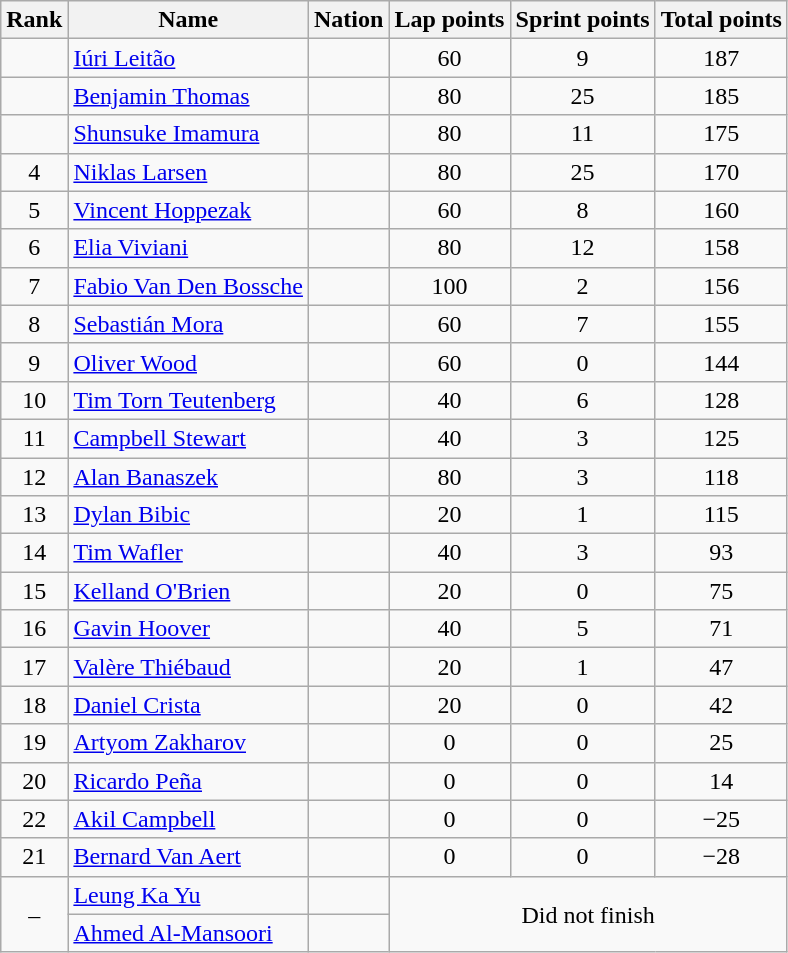<table class="wikitable sortable" style="text-align:center">
<tr>
<th>Rank</th>
<th>Name</th>
<th>Nation</th>
<th>Lap points</th>
<th>Sprint points</th>
<th>Total points</th>
</tr>
<tr>
<td></td>
<td align=left><a href='#'>Iúri Leitão</a></td>
<td align=left></td>
<td>60</td>
<td>9</td>
<td>187</td>
</tr>
<tr>
<td></td>
<td align=left><a href='#'>Benjamin Thomas</a></td>
<td align=left></td>
<td>80</td>
<td>25</td>
<td>185</td>
</tr>
<tr>
<td></td>
<td align=left><a href='#'>Shunsuke Imamura</a></td>
<td align=left></td>
<td>80</td>
<td>11</td>
<td>175</td>
</tr>
<tr>
<td>4</td>
<td align=left><a href='#'>Niklas Larsen</a></td>
<td align=left></td>
<td>80</td>
<td>25</td>
<td>170</td>
</tr>
<tr>
<td>5</td>
<td align=left><a href='#'>Vincent Hoppezak</a></td>
<td align=left></td>
<td>60</td>
<td>8</td>
<td>160</td>
</tr>
<tr>
<td>6</td>
<td align=left><a href='#'>Elia Viviani</a></td>
<td align=left></td>
<td>80</td>
<td>12</td>
<td>158</td>
</tr>
<tr>
<td>7</td>
<td align="left"><a href='#'>Fabio Van Den Bossche</a></td>
<td align="left"></td>
<td>100</td>
<td>2</td>
<td>156</td>
</tr>
<tr>
<td>8</td>
<td align="left"><a href='#'>Sebastián Mora</a></td>
<td align="left"></td>
<td>60</td>
<td>7</td>
<td>155</td>
</tr>
<tr>
<td>9</td>
<td align=left><a href='#'>Oliver Wood</a></td>
<td align=left></td>
<td>60</td>
<td>0</td>
<td>144</td>
</tr>
<tr>
<td>10</td>
<td align=left><a href='#'>Tim Torn Teutenberg</a></td>
<td align=left></td>
<td>40</td>
<td>6</td>
<td>128</td>
</tr>
<tr>
<td>11</td>
<td align=left><a href='#'>Campbell Stewart</a></td>
<td align=left></td>
<td>40</td>
<td>3</td>
<td>125</td>
</tr>
<tr>
<td>12</td>
<td align=left><a href='#'>Alan Banaszek</a></td>
<td align=left></td>
<td>80</td>
<td>3</td>
<td>118</td>
</tr>
<tr>
<td>13</td>
<td align=left><a href='#'>Dylan Bibic</a></td>
<td align=left></td>
<td>20</td>
<td>1</td>
<td>115</td>
</tr>
<tr>
<td>14</td>
<td align=left><a href='#'>Tim Wafler</a></td>
<td align=left></td>
<td>40</td>
<td>3</td>
<td>93</td>
</tr>
<tr>
<td>15</td>
<td align=left><a href='#'>Kelland O'Brien</a></td>
<td align=left></td>
<td>20</td>
<td>0</td>
<td>75</td>
</tr>
<tr>
<td>16</td>
<td align=left><a href='#'>Gavin Hoover</a></td>
<td align=left></td>
<td>40</td>
<td>5</td>
<td>71</td>
</tr>
<tr>
<td>17</td>
<td align=left><a href='#'>Valère Thiébaud</a></td>
<td align=left></td>
<td>20</td>
<td>1</td>
<td>47</td>
</tr>
<tr>
<td>18</td>
<td align=left><a href='#'>Daniel Crista</a></td>
<td align=left></td>
<td>20</td>
<td>0</td>
<td>42</td>
</tr>
<tr>
<td>19</td>
<td align=left><a href='#'>Artyom Zakharov</a></td>
<td align=left></td>
<td>0</td>
<td>0</td>
<td>25</td>
</tr>
<tr>
<td>20</td>
<td align=left><a href='#'>Ricardo Peña</a></td>
<td align=left></td>
<td>0</td>
<td>0</td>
<td>14</td>
</tr>
<tr>
<td>22</td>
<td align=left><a href='#'>Akil Campbell</a></td>
<td align=left></td>
<td>0</td>
<td>0</td>
<td>−25</td>
</tr>
<tr>
<td>21</td>
<td align="left"><a href='#'>Bernard Van Aert</a></td>
<td align="left"></td>
<td>0</td>
<td>0</td>
<td>−28</td>
</tr>
<tr>
<td rowspan=2>–</td>
<td align=left><a href='#'>Leung Ka Yu</a></td>
<td align=left></td>
<td rowspan=2 colspan=3>Did not finish</td>
</tr>
<tr>
<td align=left><a href='#'>Ahmed Al-Mansoori</a></td>
<td align=left></td>
</tr>
</table>
